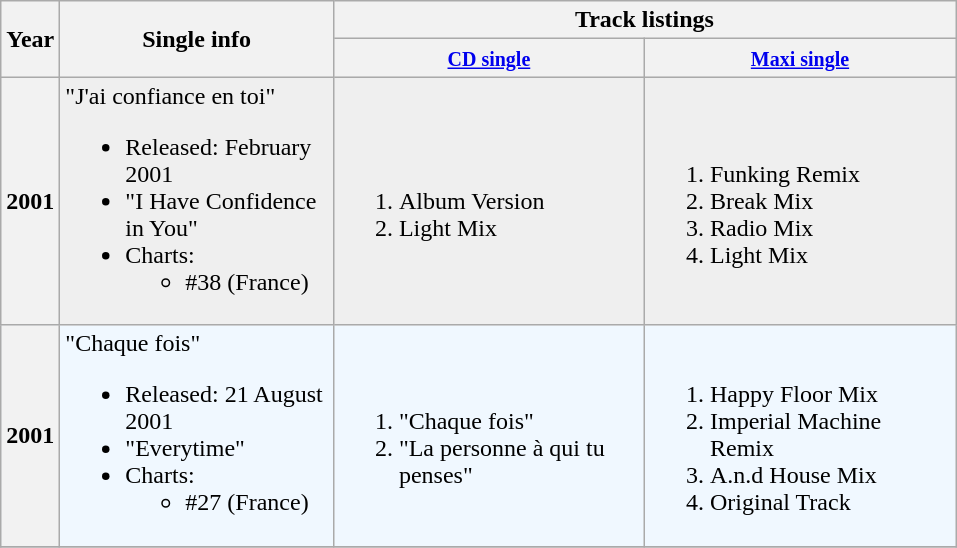<table class="wikitable">
<tr>
<th width="30" rowspan="2">Year</th>
<th width="175" rowspan="2">Single info</th>
<th colspan="2">Track listings</th>
</tr>
<tr bgcolor="#DDDDDD">
<th width="200" align="center"><small><a href='#'>CD single</a></small></th>
<th width="200" align="center"><small><a href='#'>Maxi single</a></small></th>
</tr>
<tr bgcolor="#efefef">
<th>2001</th>
<td>"J'ai confiance en toi"<br><ul><li>Released: February 2001</li><li>"I Have Confidence in You"</li><li>Charts:<ul><li>#38 (France)</li></ul></li></ul></td>
<td><br><ol><li>Album Version</li><li>Light Mix</li></ol></td>
<td><br><ol><li>Funking Remix</li><li>Break Mix</li><li>Radio Mix</li><li>Light Mix</li></ol></td>
</tr>
<tr bgcolor="#F0F8FF">
<th>2001</th>
<td>"Chaque fois"<br><ul><li>Released: 21 August 2001</li><li>"Everytime"</li><li>Charts:<ul><li>#27 (France)</li></ul></li></ul></td>
<td><br><ol><li>"Chaque fois"</li><li>"La personne à qui tu penses"</li></ol></td>
<td><br><ol><li>Happy Floor Mix</li><li>Imperial Machine Remix</li><li>A.n.d House Mix</li><li>Original Track</li></ol></td>
</tr>
<tr bgcolor="#efefef">
</tr>
</table>
